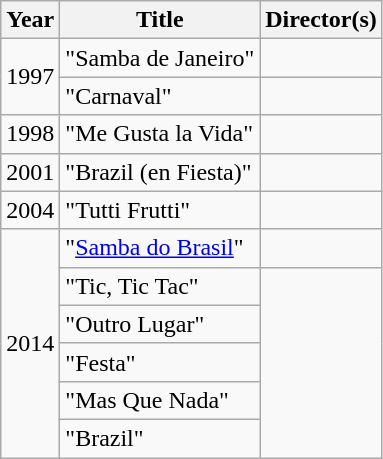<table class="wikitable">
<tr>
<th>Year</th>
<th>Title</th>
<th>Director(s)</th>
</tr>
<tr>
<td rowspan=2>1997</td>
<td>"Samba de Janeiro"</td>
<td></td>
</tr>
<tr>
<td>"Carnaval"</td>
<td></td>
</tr>
<tr>
<td>1998</td>
<td>"Me Gusta la Vida"</td>
<td></td>
</tr>
<tr>
<td>2001</td>
<td>"Brazil (en Fiesta)"</td>
<td></td>
</tr>
<tr>
<td>2004</td>
<td>"Tutti Frutti"</td>
<td></td>
</tr>
<tr>
<td rowspan="6">2014</td>
<td>"<a href='#'>Samba do Brasil</a>"</td>
<td></td>
</tr>
<tr>
<td>"Tic, Tic Tac"</td>
<td rowspan="5"></td>
</tr>
<tr>
<td>"Outro Lugar"</td>
</tr>
<tr>
<td>"Festa"</td>
</tr>
<tr>
<td>"Mas Que Nada"</td>
</tr>
<tr>
<td>"Brazil"</td>
</tr>
</table>
